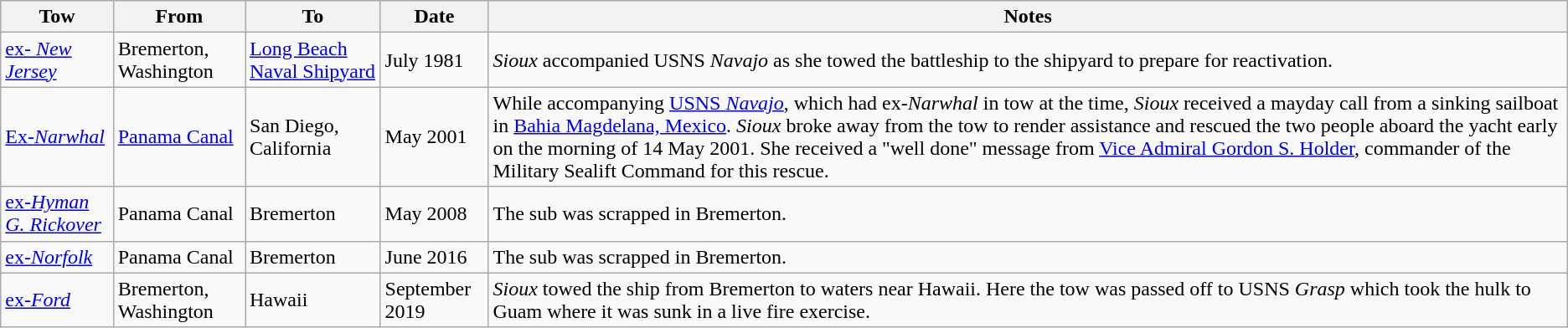<table class="wikitable">
<tr>
<th>Tow</th>
<th>From</th>
<th>To</th>
<th>Date</th>
<th>Notes</th>
</tr>
<tr>
<td><a href='#'>ex- <em>New Jersey</em></a></td>
<td>Bremerton, Washington</td>
<td><a href='#'>Long Beach Naval Shipyard</a></td>
<td>July 1981</td>
<td><em>Sioux</em> accompanied USNS <em>Navajo</em> as she towed the battleship to the shipyard to prepare for reactivation.</td>
</tr>
<tr>
<td><a href='#'>Ex-<em>Narwhal</em></a></td>
<td><a href='#'>Panama Canal</a></td>
<td>San Diego, California</td>
<td>May 2001</td>
<td>While accompanying <a href='#'>USNS <em>Navajo</em></a>, which had ex-<em>Narwhal</em> in tow at the time, <em>Sioux</em> received a mayday call from a sinking sailboat in <a href='#'>Bahia Magdelana, Mexico</a>.  <em>Sioux</em> broke away from the tow to render assistance and rescued the two people aboard the yacht early on the morning of 14 May 2001.  She received a "well done" message from <a href='#'>Vice Admiral Gordon S. Holder</a>, commander of the Military Sealift Command for this rescue.</td>
</tr>
<tr>
<td><a href='#'>ex-<em>Hyman G. Rickover</em></a></td>
<td>Panama Canal</td>
<td>Bremerton</td>
<td>May 2008</td>
<td>The sub was scrapped in Bremerton.</td>
</tr>
<tr>
<td><a href='#'>ex-<em>Norfolk</em></a></td>
<td>Panama Canal</td>
<td>Bremerton</td>
<td>June 2016</td>
<td>The sub was scrapped in Bremerton.</td>
</tr>
<tr>
<td><a href='#'>ex-<em>Ford</em></a></td>
<td>Bremerton, Washington</td>
<td>Hawaii</td>
<td>September 2019</td>
<td><em>Sioux</em> towed the ship from Bremerton to waters near Hawaii.  Here the tow was passed off to USNS <em>Grasp</em> which took the hulk to Guam where it was sunk in a live fire exercise.</td>
</tr>
</table>
